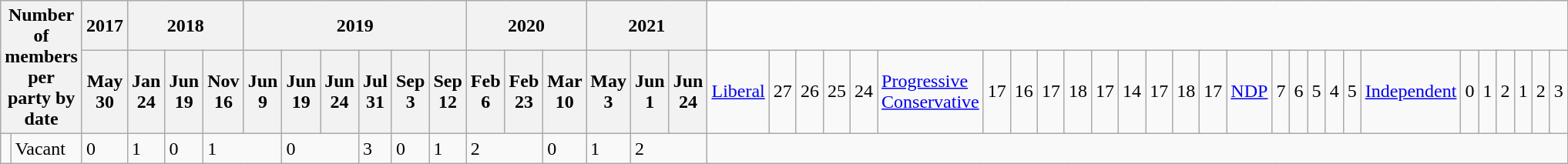<table class="wikitable">
<tr>
<th colspan="2" rowspan="2">Number of members<br>per party by date</th>
<th>2017</th>
<th colspan="3">2018</th>
<th colspan="6">2019</th>
<th colspan="3">2020</th>
<th colspan="3">2021</th>
</tr>
<tr>
<th>May 30</th>
<th>Jan 24</th>
<th>Jun 19</th>
<th>Nov 16</th>
<th>Jun 9</th>
<th>Jun 19</th>
<th>Jun 24</th>
<th>Jul 31</th>
<th>Sep 3</th>
<th>Sep 12</th>
<th>Feb 6</th>
<th>Feb 23</th>
<th>Mar 10</th>
<th>May 3</th>
<th>Jun 1</th>
<th>Jun 24<br></th>
<td><a href='#'>Liberal</a></td>
<td colspan=11>27</td>
<td colspan=2>26</td>
<td>25</td>
<td colspan=2>24<br></td>
<td><a href='#'>Progressive Conservative</a></td>
<td>17</td>
<td>16</td>
<td colspan=3>17</td>
<td>18</td>
<td>17</td>
<td>14</td>
<td colspan=4>17</td>
<td colspan=3>18</td>
<td>17<br></td>
<td><a href='#'>NDP</a></td>
<td colspan=3>7</td>
<td>6</td>
<td colspan=6>5</td>
<td colspan=2>4</td>
<td colspan=4>5<br></td>
<td><a href='#'>Independent</a></td>
<td colspan="4">0</td>
<td colspan="2">1</td>
<td colspan="3">2</td>
<td colspan="2">1</td>
<td colspan="4">2</td>
<td>3</td>
</tr>
<tr>
<td></td>
<td>Vacant</td>
<td>0</td>
<td>1</td>
<td>0</td>
<td colspan="2">1</td>
<td colspan="2">0</td>
<td>3</td>
<td>0</td>
<td>1</td>
<td colspan=2>2</td>
<td>0</td>
<td>1</td>
<td colspan=2>2</td>
</tr>
</table>
